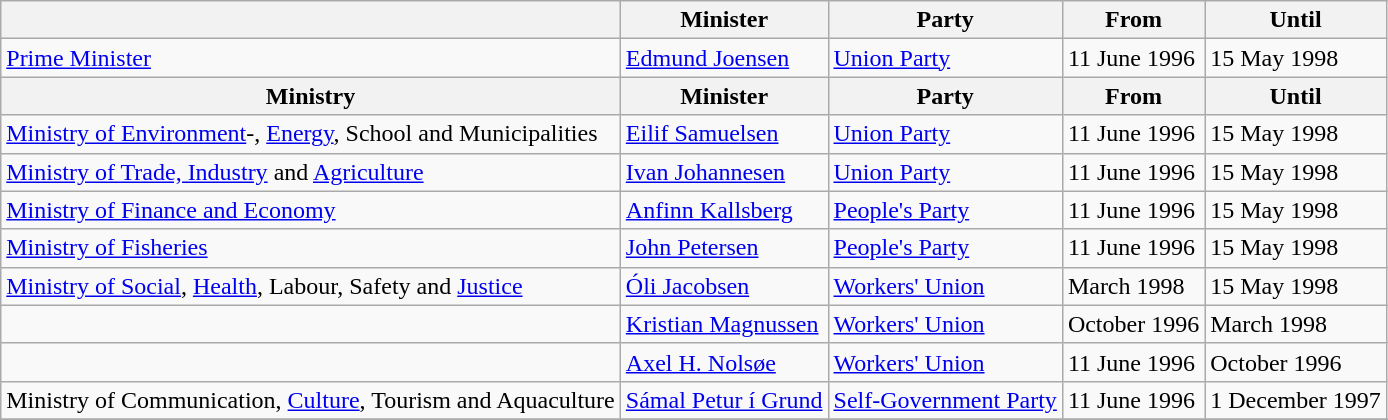<table class="wikitable" align="center">
<tr>
<th></th>
<th>Minister</th>
<th>Party</th>
<th>From</th>
<th>Until</th>
</tr>
<tr>
<td><a href='#'>Prime Minister</a></td>
<td><a href='#'>Edmund Joensen</a></td>
<td><a href='#'>Union Party</a></td>
<td>11 June 1996</td>
<td>15 May 1998</td>
</tr>
<tr>
<th>Ministry</th>
<th>Minister</th>
<th>Party</th>
<th>From</th>
<th>Until</th>
</tr>
<tr>
<td><a href='#'>Ministry of Environment</a>-, <a href='#'>Energy</a>, School and Municipalities</td>
<td><a href='#'>Eilif Samuelsen</a></td>
<td><a href='#'>Union Party</a></td>
<td>11 June 1996</td>
<td>15 May 1998</td>
</tr>
<tr>
<td><a href='#'>Ministry of Trade, Industry</a> and <a href='#'>Agriculture</a></td>
<td><a href='#'>Ivan Johannesen</a></td>
<td><a href='#'>Union Party</a></td>
<td>11 June 1996</td>
<td>15 May 1998</td>
</tr>
<tr>
<td><a href='#'>Ministry of Finance and Economy</a></td>
<td><a href='#'>Anfinn Kallsberg</a></td>
<td><a href='#'>People's Party</a></td>
<td>11 June 1996</td>
<td>15 May 1998</td>
</tr>
<tr>
<td><a href='#'>Ministry of Fisheries</a></td>
<td><a href='#'>John Petersen</a></td>
<td><a href='#'>People's Party</a></td>
<td>11 June 1996</td>
<td>15 May 1998</td>
</tr>
<tr>
<td><a href='#'>Ministry of Social</a>, <a href='#'>Health</a>, Labour, Safety and <a href='#'>Justice</a></td>
<td><a href='#'>Óli Jacobsen</a></td>
<td><a href='#'>Workers' Union</a></td>
<td>March 1998</td>
<td>15 May 1998</td>
</tr>
<tr>
<td></td>
<td><a href='#'>Kristian Magnussen</a></td>
<td><a href='#'>Workers' Union</a></td>
<td>October 1996</td>
<td>March 1998</td>
</tr>
<tr>
<td></td>
<td><a href='#'>Axel H. Nolsøe</a></td>
<td><a href='#'>Workers' Union</a></td>
<td>11 June 1996</td>
<td>October 1996</td>
</tr>
<tr>
<td>Ministry of Communication, <a href='#'>Culture</a>, Tourism and Aquaculture</td>
<td><a href='#'>Sámal Petur í Grund</a></td>
<td><a href='#'>Self-Government Party</a></td>
<td>11 June 1996</td>
<td>1 December 1997</td>
</tr>
<tr>
</tr>
</table>
